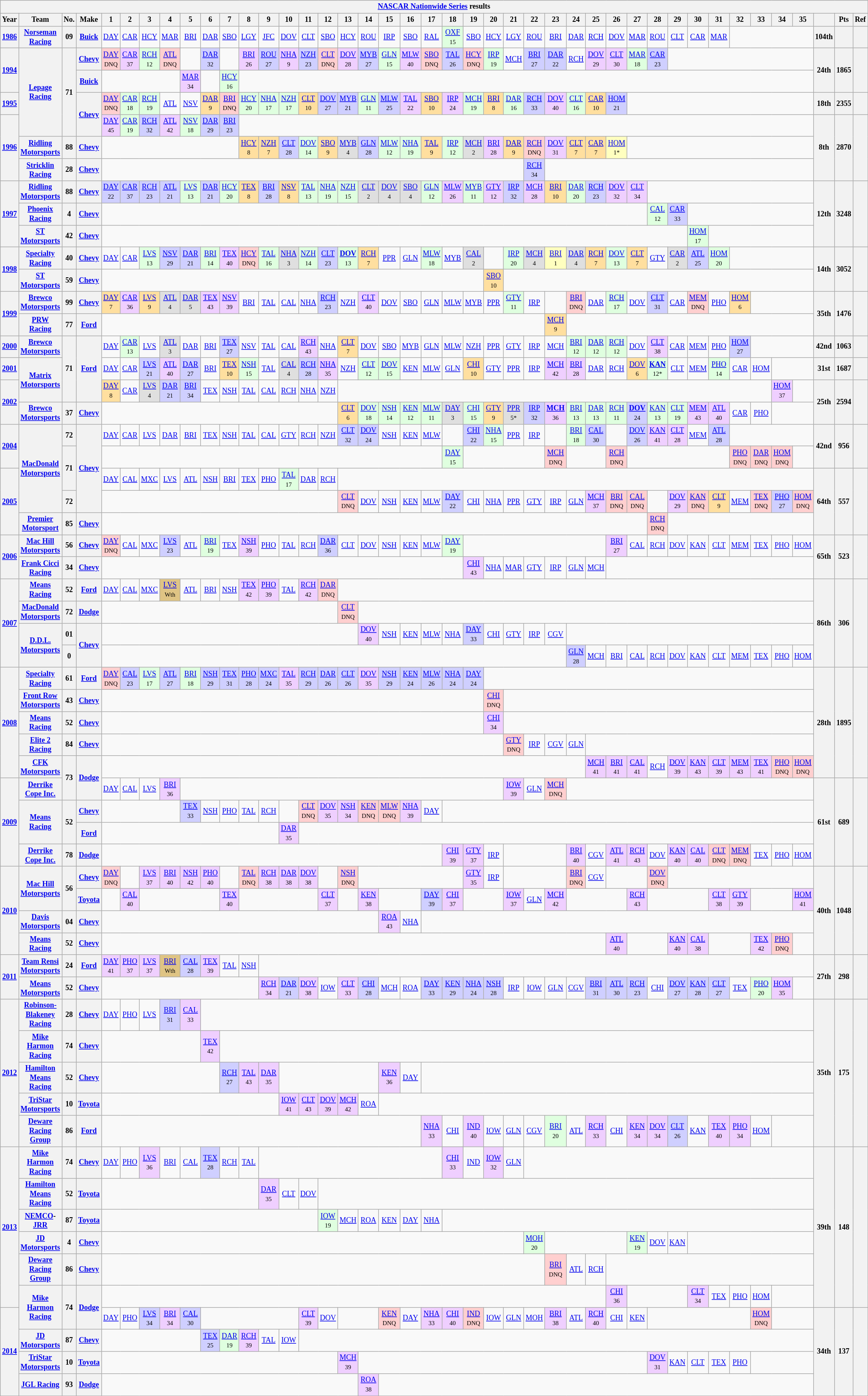<table class="wikitable" style="text-align:center; font-size:75%">
<tr>
<th colspan=42><a href='#'>NASCAR Nationwide Series</a> results</th>
</tr>
<tr>
<th>Year</th>
<th>Team</th>
<th>No.</th>
<th>Make</th>
<th>1</th>
<th>2</th>
<th>3</th>
<th>4</th>
<th>5</th>
<th>6</th>
<th>7</th>
<th>8</th>
<th>9</th>
<th>10</th>
<th>11</th>
<th>12</th>
<th>13</th>
<th>14</th>
<th>15</th>
<th>16</th>
<th>17</th>
<th>18</th>
<th>19</th>
<th>20</th>
<th>21</th>
<th>22</th>
<th>23</th>
<th>24</th>
<th>25</th>
<th>26</th>
<th>27</th>
<th>28</th>
<th>29</th>
<th>30</th>
<th>31</th>
<th>32</th>
<th>33</th>
<th>34</th>
<th>35</th>
<th></th>
<th>Pts</th>
<th>Ref</th>
</tr>
<tr>
<th><a href='#'>1986</a></th>
<th><a href='#'>Norseman Racing</a></th>
<th>09</th>
<th><a href='#'>Buick</a></th>
<td><a href='#'>DAY</a></td>
<td><a href='#'>CAR</a></td>
<td><a href='#'>HCY</a></td>
<td><a href='#'>MAR</a></td>
<td><a href='#'>BRI</a></td>
<td><a href='#'>DAR</a></td>
<td><a href='#'>SBO</a></td>
<td><a href='#'>LGY</a></td>
<td><a href='#'>JFC</a></td>
<td><a href='#'>DOV</a></td>
<td><a href='#'>CLT</a></td>
<td><a href='#'>SBO</a></td>
<td><a href='#'>HCY</a></td>
<td><a href='#'>ROU</a></td>
<td><a href='#'>IRP</a></td>
<td><a href='#'>SBO</a></td>
<td><a href='#'>RAL</a></td>
<td style="background:#DFFFDF;"><a href='#'>OXF</a><br><small>15</small></td>
<td><a href='#'>SBO</a></td>
<td><a href='#'>HCY</a></td>
<td><a href='#'>LGY</a></td>
<td><a href='#'>ROU</a></td>
<td><a href='#'>BRI</a></td>
<td><a href='#'>DAR</a></td>
<td><a href='#'>RCH</a></td>
<td><a href='#'>DOV</a></td>
<td><a href='#'>MAR</a></td>
<td><a href='#'>ROU</a></td>
<td><a href='#'>CLT</a></td>
<td><a href='#'>CAR</a></td>
<td><a href='#'>MAR</a></td>
<td colspan=4></td>
<th>104th</th>
<th></th>
<th></th>
</tr>
<tr>
<th rowspan=2><a href='#'>1994</a></th>
<th rowspan=4><a href='#'>Lepage Racing</a></th>
<th rowspan=4>71</th>
<th><a href='#'>Chevy</a></th>
<td style="background:#FFCFCF;"><a href='#'>DAY</a><br><small>DNQ</small></td>
<td style="background:#EFCFFF;"><a href='#'>CAR</a><br><small>37</small></td>
<td style="background:#DFFFDF;"><a href='#'>RCH</a><br><small>12</small></td>
<td style="background:#FFCFCF;"><a href='#'>ATL</a><br><small>DNQ</small></td>
<td></td>
<td style="background:#CFCFFF;"><a href='#'>DAR</a><br><small>32</small></td>
<td></td>
<td style="background:#EFCFFF;"><a href='#'>BRI</a><br><small>26</small></td>
<td style="background:#CFCFFF;"><a href='#'>ROU</a><br><small>27</small></td>
<td style="background:#EFCFFF;"><a href='#'>NHA</a><br><small>9</small></td>
<td style="background:#CFCFFF;"><a href='#'>NZH</a><br><small>23</small></td>
<td style="background:#FFCFCF;"><a href='#'>CLT</a><br><small>DNQ</small></td>
<td style="background:#EFCFFF;"><a href='#'>DOV</a><br><small>28</small></td>
<td style="background:#CFCFFF;"><a href='#'>MYB</a><br><small>27</small></td>
<td style="background:#DFFFDF;"><a href='#'>GLN</a><br><small>15</small></td>
<td style="background:#EFCFFF;"><a href='#'>MLW</a><br><small>40</small></td>
<td style="background:#FFCFCF;"><a href='#'>SBO</a><br><small>DNQ</small></td>
<td style="background:#CFCFFF;"><a href='#'>TAL</a><br><small>26</small></td>
<td style="background:#FFCFCF;"><a href='#'>HCY</a><br><small>DNQ</small></td>
<td style="background:#DFFFDF;"><a href='#'>IRP</a><br><small>19</small></td>
<td><a href='#'>MCH</a></td>
<td style="background:#CFCFFF;"><a href='#'>BRI</a><br><small>27</small></td>
<td style="background:#CFCFFF;"><a href='#'>DAR</a><br><small>22</small></td>
<td><a href='#'>RCH</a></td>
<td style="background:#EFCFFF;"><a href='#'>DOV</a><br><small>29</small></td>
<td style="background:#EFCFFF;"><a href='#'>CLT</a><br><small>30</small></td>
<td style="background:#DFFFDF;"><a href='#'>MAR</a><br><small>18</small></td>
<td style="background:#CFCFFF;"><a href='#'>CAR</a><br><small>23</small></td>
<td colspan=7></td>
<th rowspan=2>24th</th>
<th rowspan=2>1865</th>
<th rowspan=2></th>
</tr>
<tr>
<th><a href='#'>Buick</a></th>
<td colspan=4></td>
<td style="background:#EFCFFF;"><a href='#'>MAR</a><br><small>34</small></td>
<td></td>
<td style="background:#DFFFDF;"><a href='#'>HCY</a><br><small>16</small></td>
<td colspan=28></td>
</tr>
<tr>
<th><a href='#'>1995</a></th>
<th rowspan=2><a href='#'>Chevy</a></th>
<td style="background:#FFCFCF;"><a href='#'>DAY</a><br><small>DNQ</small></td>
<td style="background:#DFFFDF;"><a href='#'>CAR</a><br><small>18</small></td>
<td style="background:#DFFFDF;"><a href='#'>RCH</a><br><small>19</small></td>
<td><a href='#'>ATL</a></td>
<td><a href='#'>NSV</a></td>
<td style="background:#FFDF9F;"><a href='#'>DAR</a><br><small>9</small></td>
<td style="background:#FFCFCF;"><a href='#'>BRI</a><br><small>DNQ</small></td>
<td style="background:#DFFFDF;"><a href='#'>HCY</a><br><small>20</small></td>
<td style="background:#DFFFDF;"><a href='#'>NHA</a><br><small>17</small></td>
<td style="background:#DFFFDF;"><a href='#'>NZH</a><br><small>17</small></td>
<td style="background:#FFDF9F;"><a href='#'>CLT</a><br><small>10</small></td>
<td style="background:#CFCFFF;"><a href='#'>DOV</a><br><small>27</small></td>
<td style="background:#CFCFFF;"><a href='#'>MYB</a><br><small>21</small></td>
<td style="background:#DFFFDF;"><a href='#'>GLN</a><br><small>11</small></td>
<td style="background:#CFCFFF;"><a href='#'>MLW</a><br><small>25</small></td>
<td style="background:#EFCFFF;"><a href='#'>TAL</a><br><small>22</small></td>
<td style="background:#FFDF9F;"><a href='#'>SBO</a><br><small>10</small></td>
<td style="background:#EFCFFF;"><a href='#'>IRP</a><br><small>24</small></td>
<td style="background:#DFFFDF;"><a href='#'>MCH</a><br><small>19</small></td>
<td style="background:#FFDF9F;"><a href='#'>BRI</a><br><small>8</small></td>
<td style="background:#DFFFDF;"><a href='#'>DAR</a><br><small>16</small></td>
<td style="background:#CFCFFF;"><a href='#'>RCH</a><br><small>33</small></td>
<td style="background:#EFCFFF;"><a href='#'>DOV</a><br><small>40</small></td>
<td style="background:#DFFFDF;"><a href='#'>CLT</a><br><small>16</small></td>
<td style="background:#FFDF9F;"><a href='#'>CAR</a><br><small>10</small></td>
<td style="background:#CFCFFF;"><a href='#'>HOM</a><br><small>21</small></td>
<td colspan=9></td>
<th>18th</th>
<th>2355</th>
<th></th>
</tr>
<tr>
<th rowspan=3><a href='#'>1996</a></th>
<td style="background:#EFCFFF;"><a href='#'>DAY</a><br><small>45</small></td>
<td style="background:#DFFFDF;"><a href='#'>CAR</a><br><small>19</small></td>
<td style="background:#CFCFFF;"><a href='#'>RCH</a><br><small>32</small></td>
<td style="background:#EFCFFF;"><a href='#'>ATL</a><br><small>42</small></td>
<td style="background:#DFFFDF;"><a href='#'>NSV</a><br><small>18</small></td>
<td style="background:#CFCFFF;"><a href='#'>DAR</a><br><small>29</small></td>
<td style="background:#CFCFFF;"><a href='#'>BRI</a><br><small>23</small></td>
<td colspan=28></td>
<th rowspan=3>8th</th>
<th rowspan=3>2870</th>
<th rowspan=3></th>
</tr>
<tr>
<th><a href='#'>Ridling Motorsports</a></th>
<th>88</th>
<th><a href='#'>Chevy</a></th>
<td colspan=7></td>
<td style="background:#FFDF9F;"><a href='#'>HCY</a><br><small>8</small></td>
<td style="background:#FFDF9F;"><a href='#'>NZH</a><br><small>7</small></td>
<td style="background:#CFCFFF;"><a href='#'>CLT</a><br><small>28</small></td>
<td style="background:#DFFFDF;"><a href='#'>DOV</a><br><small>14</small></td>
<td style="background:#FFDF9F;"><a href='#'>SBO</a><br><small>9</small></td>
<td style="background:#DFDFDF;"><a href='#'>MYB</a><br><small>4</small></td>
<td style="background:#CFCFFF;"><a href='#'>GLN</a><br><small>28</small></td>
<td style="background:#DFFFDF;"><a href='#'>MLW</a><br><small>12</small></td>
<td style="background:#DFFFDF;"><a href='#'>NHA</a><br><small>19</small></td>
<td style="background:#FFDF9F;"><a href='#'>TAL</a><br><small>9</small></td>
<td style="background:#DFFFDF;"><a href='#'>IRP</a><br><small>12</small></td>
<td style="background:#DFDFDF;"><a href='#'>MCH</a><br><small>2</small></td>
<td style="background:#EFCFFF;"><a href='#'>BRI</a><br><small>28</small></td>
<td style="background:#FFDF9F;"><a href='#'>DAR</a><br><small>9</small></td>
<td style="background:#FFCFCF;"><a href='#'>RCH</a><br><small>DNQ</small></td>
<td style="background:#EFCFFF;"><a href='#'>DOV</a><br><small>31</small></td>
<td style="background:#FFDF9F;"><a href='#'>CLT</a><br><small>7</small></td>
<td style="background:#FFDF9F;"><a href='#'>CAR</a><br><small>7</small></td>
<td style="background:#FFFFBF;"><a href='#'>HOM</a><br><small>1*</small></td>
<td colspan=9></td>
</tr>
<tr>
<th><a href='#'>Stricklin Racing</a></th>
<th>28</th>
<th><a href='#'>Chevy</a></th>
<td colspan=21></td>
<td style="background:#CFCFFF;"><a href='#'>RCH</a><br><small>34</small></td>
<td colspan=13></td>
</tr>
<tr>
<th rowspan=3><a href='#'>1997</a></th>
<th><a href='#'>Ridling Motorsports</a></th>
<th>88</th>
<th><a href='#'>Chevy</a></th>
<td style="background:#CFCFFF;"><a href='#'>DAY</a><br><small>22</small></td>
<td style="background:#CFCFFF;"><a href='#'>CAR</a><br><small>37</small></td>
<td style="background:#CFCFFF;"><a href='#'>RCH</a><br><small>23</small></td>
<td style="background:#CFCFFF;"><a href='#'>ATL</a><br><small>21</small></td>
<td style="background:#DFFFDF;"><a href='#'>LVS</a><br><small>13</small></td>
<td style="background:#CFCFFF;"><a href='#'>DAR</a><br><small>21</small></td>
<td style="background:#DFFFDF;"><a href='#'>HCY</a><br><small>20</small></td>
<td style="background:#FFDF9F;"><a href='#'>TEX</a><br><small>8</small></td>
<td style="background:#CFCFFF;"><a href='#'>BRI</a><br><small>28</small></td>
<td style="background:#FFDF9F;"><a href='#'>NSV</a><br><small>8</small></td>
<td style="background:#DFFFDF;"><a href='#'>TAL</a><br><small>13</small></td>
<td style="background:#DFFFDF;"><a href='#'>NHA</a><br><small>19</small></td>
<td style="background:#DFFFDF;"><a href='#'>NZH</a><br><small>15</small></td>
<td style="background:#DFDFDF;"><a href='#'>CLT</a><br><small>2</small></td>
<td style="background:#DFDFDF;"><a href='#'>DOV</a><br><small>4</small></td>
<td style="background:#DFDFDF;"><a href='#'>SBO</a><br><small>4</small></td>
<td style="background:#DFFFDF;"><a href='#'>GLN</a><br><small>12</small></td>
<td style="background:#EFCFFF;"><a href='#'>MLW</a><br><small>26</small></td>
<td style="background:#DFFFDF;"><a href='#'>MYB</a><br><small>11</small></td>
<td style="background:#EFCFFF;"><a href='#'>GTY</a><br><small>12</small></td>
<td style="background:#CFCFFF;"><a href='#'>IRP</a><br><small>32</small></td>
<td style="background:#EFCFFF;"><a href='#'>MCH</a><br><small>28</small></td>
<td style="background:#FFDF9F;"><a href='#'>BRI</a><br><small>10</small></td>
<td style="background:#DFFFDF;"><a href='#'>DAR</a><br><small>20</small></td>
<td style="background:#CFCFFF;"><a href='#'>RCH</a><br><small>23</small></td>
<td style="background:#EFCFFF;"><a href='#'>DOV</a><br><small>32</small></td>
<td style="background:#EFCFFF;"><a href='#'>CLT</a><br><small>34</small></td>
<td colspan=8></td>
<th rowspan=3>12th</th>
<th rowspan=3>3248</th>
<th rowspan=3></th>
</tr>
<tr>
<th><a href='#'>Phoenix Racing</a></th>
<th>4</th>
<th><a href='#'>Chevy</a></th>
<td colspan=27></td>
<td style="background:#DFFFDF;"><a href='#'>CAL</a><br><small>12</small></td>
<td style="background:#CFCFFF;"><a href='#'>CAR</a><br><small>33</small></td>
<td colspan=6></td>
</tr>
<tr>
<th><a href='#'>ST Motorsports</a></th>
<th>42</th>
<th><a href='#'>Chevy</a></th>
<td colspan=29></td>
<td style="background:#DFFFDF;"><a href='#'>HOM</a><br><small>17</small></td>
<td colspan=5></td>
</tr>
<tr>
<th rowspan=2><a href='#'>1998</a></th>
<th><a href='#'>Specialty Racing</a></th>
<th>40</th>
<th><a href='#'>Chevy</a></th>
<td><a href='#'>DAY</a></td>
<td><a href='#'>CAR</a></td>
<td style="background:#DFFFDF;"><a href='#'>LVS</a><br><small>13</small></td>
<td style="background:#CFCFFF;"><a href='#'>NSV</a><br><small>29</small></td>
<td style="background:#CFCFFF;"><a href='#'>DAR</a><br><small>21</small></td>
<td style="background:#DFFFDF;"><a href='#'>BRI</a><br><small>14</small></td>
<td style="background:#EFCFFF;"><a href='#'>TEX</a><br><small>40</small></td>
<td style="background:#FFCFCF;"><a href='#'>HCY</a><br><small>DNQ</small></td>
<td style="background:#DFFFDF;"><a href='#'>TAL</a><br><small>16</small></td>
<td style="background:#DFDFDF;"><a href='#'>NHA</a><br><small>3</small></td>
<td style="background:#DFFFDF;"><a href='#'>NZH</a><br><small>14</small></td>
<td style="background:#CFCFFF;"><a href='#'>CLT</a><br><small>23</small></td>
<td style="background:#DFFFDF;"><strong><a href='#'>DOV</a></strong><br><small>13</small></td>
<td style="background:#FFDF9F;"><a href='#'>RCH</a><br><small>7</small></td>
<td><a href='#'>PPR</a></td>
<td><a href='#'>GLN</a></td>
<td style="background:#DFFFDF;"><a href='#'>MLW</a><br><small>18</small></td>
<td><a href='#'>MYB</a></td>
<td style="background:#DFDFDF;"><a href='#'>CAL</a><br><small>2</small></td>
<td></td>
<td style="background:#DFFFDF;"><a href='#'>IRP</a><br><small>20</small></td>
<td style="background:#DFDFDF;"><a href='#'>MCH</a><br><small>4</small></td>
<td style="background:#FFFFBF;"><a href='#'>BRI</a><br><small>1</small></td>
<td style="background:#DFDFDF;"><a href='#'>DAR</a><br><small>4</small></td>
<td style="background:#FFDF9F;"><a href='#'>RCH</a><br><small>7</small></td>
<td style="background:#DFFFDF;"><a href='#'>DOV</a><br><small>13</small></td>
<td style="background:#FFDF9F;"><a href='#'>CLT</a><br><small>7</small></td>
<td><a href='#'>GTY</a></td>
<td style="background:#DFDFDF;"><a href='#'>CAR</a><br><small>2</small></td>
<td style="background:#CFCFFF;"><a href='#'>ATL</a><br><small>25</small></td>
<td style="background:#DFFFDF;"><a href='#'>HOM</a><br><small>20</small></td>
<td colspan=4></td>
<th rowspan=2>14th</th>
<th rowspan=2>3052</th>
<th rowspan=2></th>
</tr>
<tr>
<th><a href='#'>ST Motorsports</a></th>
<th>59</th>
<th><a href='#'>Chevy</a></th>
<td colspan=19></td>
<td style="background:#FFDF9F;"><a href='#'>SBO</a><br><small>10</small></td>
<td colspan=15></td>
</tr>
<tr>
<th rowspan=2><a href='#'>1999</a></th>
<th><a href='#'>Brewco Motorsports</a></th>
<th>99</th>
<th><a href='#'>Chevy</a></th>
<td style="background:#FFDF9F;"><a href='#'>DAY</a><br><small>7</small></td>
<td style="background:#EFCFFF;"><a href='#'>CAR</a><br><small>36</small></td>
<td style="background:#FFDF9F;"><a href='#'>LVS</a><br><small>9</small></td>
<td style="background:#DFDFDF;"><a href='#'>ATL</a><br><small>4</small></td>
<td style="background:#DFDFDF;"><a href='#'>DAR</a><br><small>5</small></td>
<td style="background:#EFCFFF;"><a href='#'>TEX</a><br><small>43</small></td>
<td style="background:#EFCFFF;"><a href='#'>NSV</a><br><small>39</small></td>
<td><a href='#'>BRI</a></td>
<td><a href='#'>TAL</a></td>
<td><a href='#'>CAL</a></td>
<td><a href='#'>NHA</a></td>
<td style="background:#CFCFFF;"><a href='#'>RCH</a><br><small>23</small></td>
<td><a href='#'>NZH</a></td>
<td style="background:#EFCFFF;"><a href='#'>CLT</a><br><small>40</small></td>
<td><a href='#'>DOV</a></td>
<td><a href='#'>SBO</a></td>
<td><a href='#'>GLN</a></td>
<td><a href='#'>MLW</a></td>
<td><a href='#'>MYB</a></td>
<td><a href='#'>PPR</a></td>
<td style="background:#DFFFDF;"><a href='#'>GTY</a><br><small>11</small></td>
<td><a href='#'>IRP</a></td>
<td></td>
<td style="background:#FFCFCF;"><a href='#'>BRI</a><br><small>DNQ</small></td>
<td><a href='#'>DAR</a></td>
<td style="background:#DFFFDF;"><a href='#'>RCH</a><br><small>17</small></td>
<td><a href='#'>DOV</a></td>
<td style="background:#CFCFFF;"><a href='#'>CLT</a><br><small>31</small></td>
<td><a href='#'>CAR</a></td>
<td style="background:#FFCFCF;"><a href='#'>MEM</a><br><small>DNQ</small></td>
<td><a href='#'>PHO</a></td>
<td style="background:#FFDF9F;"><a href='#'>HOM</a><br><small>6</small></td>
<td colspan=3></td>
<th rowspan=2>35th</th>
<th rowspan=2>1476</th>
<th rowspan=2></th>
</tr>
<tr>
<th><a href='#'>PRW Racing</a></th>
<th>77</th>
<th><a href='#'>Ford</a></th>
<td colspan=22></td>
<td style="background:#FFDF9F;"><a href='#'>MCH</a><br><small>9</small></td>
<td colspan=12></td>
</tr>
<tr>
<th><a href='#'>2000</a></th>
<th><a href='#'>Brewco Motorsports</a></th>
<th rowspan=3>71</th>
<th rowspan=3><a href='#'>Ford</a></th>
<td><a href='#'>DAY</a></td>
<td style="background:#DFFFDF;"><a href='#'>CAR</a><br><small>13</small></td>
<td><a href='#'>LVS</a></td>
<td style="background:#DFDFDF;"><a href='#'>ATL</a><br><small>3</small></td>
<td><a href='#'>DAR</a></td>
<td><a href='#'>BRI</a></td>
<td style="background:#CFCFFF;"><a href='#'>TEX</a><br><small>27</small></td>
<td><a href='#'>NSV</a></td>
<td><a href='#'>TAL</a></td>
<td><a href='#'>CAL</a></td>
<td style="background:#EFCFFF;"><a href='#'>RCH</a><br><small>43</small></td>
<td><a href='#'>NHA</a></td>
<td style="background:#FFDF9F;"><a href='#'>CLT</a><br><small>7</small></td>
<td><a href='#'>DOV</a></td>
<td><a href='#'>SBO</a></td>
<td><a href='#'>MYB</a></td>
<td><a href='#'>GLN</a></td>
<td><a href='#'>MLW</a></td>
<td><a href='#'>NZH</a></td>
<td><a href='#'>PPR</a></td>
<td><a href='#'>GTY</a></td>
<td><a href='#'>IRP</a></td>
<td><a href='#'>MCH</a></td>
<td style="background:#DFFFDF;"><a href='#'>BRI</a><br><small>12</small></td>
<td style="background:#DFFFDF;"><a href='#'>DAR</a><br><small>12</small></td>
<td style="background:#DFFFDF;"><a href='#'>RCH</a><br><small>12</small></td>
<td><a href='#'>DOV</a></td>
<td style="background:#EFCFFF;"><a href='#'>CLT</a><br><small>38</small></td>
<td><a href='#'>CAR</a></td>
<td><a href='#'>MEM</a></td>
<td><a href='#'>PHO</a></td>
<td style="background:#CFCFFF;"><a href='#'>HOM</a><br><small>27</small></td>
<td colspan=3></td>
<th>42nd</th>
<th>1063</th>
<th></th>
</tr>
<tr>
<th><a href='#'>2001</a></th>
<th rowspan=2><a href='#'>Matrix Motorsports</a></th>
<td><a href='#'>DAY</a></td>
<td><a href='#'>CAR</a></td>
<td style="background:#CFCFFF;"><a href='#'>LVS</a><br><small>21</small></td>
<td style="background:#EFCFFF;"><a href='#'>ATL</a><br><small>40</small></td>
<td style="background:#CFCFFF;"><a href='#'>DAR</a><br><small>27</small></td>
<td><a href='#'>BRI</a></td>
<td style="background:#FFDF9F;"><a href='#'>TEX</a><br><small>10</small></td>
<td style="background:#DFFFDF;"><a href='#'>NSH</a><br><small>15</small></td>
<td><a href='#'>TAL</a></td>
<td style="background:#DFDFDF;"><a href='#'>CAL</a><br><small>4</small></td>
<td style="background:#CFCFFF;"><a href='#'>RCH</a><br><small>28</small></td>
<td style="background:#EFCFFF;"><a href='#'>NHA</a><br><small>35</small></td>
<td><a href='#'>NZH</a></td>
<td style="background:#DFFFDF;"><a href='#'>CLT</a><br><small>12</small></td>
<td style="background:#DFFFDF;"><a href='#'>DOV</a><br><small>15</small></td>
<td><a href='#'>KEN</a></td>
<td><a href='#'>MLW</a></td>
<td><a href='#'>GLN</a></td>
<td style="background:#FFDF9F;"><a href='#'>CHI</a><br><small>10</small></td>
<td><a href='#'>GTY</a></td>
<td><a href='#'>PPR</a></td>
<td><a href='#'>IRP</a></td>
<td style="background:#EFCFFF;"><a href='#'>MCH</a><br><small>42</small></td>
<td style="background:#EFCFFF;"><a href='#'>BRI</a><br><small>28</small></td>
<td><a href='#'>DAR</a></td>
<td><a href='#'>RCH</a></td>
<td style="background:#FFDF9F;"><a href='#'>DOV</a><br><small>6</small></td>
<td style="background:#DFFFDF;"><strong><a href='#'>KAN</a></strong><br><small>12*</small></td>
<td><a href='#'>CLT</a></td>
<td><a href='#'>MEM</a></td>
<td style="background:#DFFFDF;"><a href='#'>PHO</a><br><small>14</small></td>
<td><a href='#'>CAR</a></td>
<td><a href='#'>HOM</a></td>
<td colspan=2></td>
<th>31st</th>
<th>1687</th>
<th></th>
</tr>
<tr>
<th rowspan=2><a href='#'>2002</a></th>
<td style="background:#FFDF9F;"><a href='#'>DAY</a><br><small>8</small></td>
<td><a href='#'>CAR</a></td>
<td style="background:#DFDFDF;"><a href='#'>LVS</a><br><small>4</small></td>
<td style="background:#CFCFFF;"><a href='#'>DAR</a><br><small>21</small></td>
<td style="background:#CFCFFF;"><a href='#'>BRI</a><br><small>34</small></td>
<td><a href='#'>TEX</a></td>
<td><a href='#'>NSH</a></td>
<td><a href='#'>TAL</a></td>
<td><a href='#'>CAL</a></td>
<td><a href='#'>RCH</a></td>
<td><a href='#'>NHA</a></td>
<td><a href='#'>NZH</a></td>
<td colspan=21></td>
<td style="background:#EFCFFF;"><a href='#'>HOM</a><br><small>37</small></td>
<td></td>
<th rowspan=2>25th</th>
<th rowspan=2>2594</th>
<th rowspan=2></th>
</tr>
<tr>
<th><a href='#'>Brewco Motorsports</a></th>
<th>37</th>
<th><a href='#'>Chevy</a></th>
<td colspan=12></td>
<td style="background:#FFDF9F;"><a href='#'>CLT</a><br><small>6</small></td>
<td style="background:#DFFFDF;"><a href='#'>DOV</a><br><small>18</small></td>
<td style="background:#DFFFDF;"><a href='#'>NSH</a><br><small>14</small></td>
<td style="background:#DFFFDF;"><a href='#'>KEN</a><br><small>12</small></td>
<td style="background:#DFFFDF;"><a href='#'>MLW</a><br><small>11</small></td>
<td style="background:#DFDFDF;"><a href='#'>DAY</a><br><small>3</small></td>
<td style="background:#DFFFDF;"><a href='#'>CHI</a><br><small>15</small></td>
<td style="background:#FFDF9F;"><a href='#'>GTY</a><br><small>9</small></td>
<td style="background:#DFDFDF;"><a href='#'>PPR</a><br><small>5*</small></td>
<td style="background:#CFCFFF;"><a href='#'>IRP</a><br><small>32</small></td>
<td style="background:#EFCFFF;"><strong><a href='#'>MCH</a></strong><br><small>36</small></td>
<td style="background:#DFFFDF;"><a href='#'>BRI</a><br><small>13</small></td>
<td style="background:#DFFFDF;"><a href='#'>DAR</a><br><small>13</small></td>
<td style="background:#DFFFDF;"><a href='#'>RCH</a><br><small>11</small></td>
<td style="background:#CFCFFF;"><strong><a href='#'>DOV</a></strong><br><small>24</small></td>
<td style="background:#DFFFDF;"><a href='#'>KAN</a><br><small>13</small></td>
<td style="background:#DFFFDF;"><a href='#'>CLT</a><br><small>19</small></td>
<td style="background:#EFCFFF;"><a href='#'>MEM</a><br><small>43</small></td>
<td style="background:#EFCFFF;"><a href='#'>ATL</a><br><small>40</small></td>
<td><a href='#'>CAR</a></td>
<td><a href='#'>PHO</a></td>
<td colspan=2></td>
</tr>
<tr>
<th rowspan=2><a href='#'>2004</a></th>
<th rowspan=4><a href='#'>MacDonald Motorsports</a></th>
<th>72</th>
<th rowspan=4><a href='#'>Chevy</a></th>
<td><a href='#'>DAY</a></td>
<td><a href='#'>CAR</a></td>
<td><a href='#'>LVS</a></td>
<td><a href='#'>DAR</a></td>
<td><a href='#'>BRI</a></td>
<td><a href='#'>TEX</a></td>
<td><a href='#'>NSH</a></td>
<td><a href='#'>TAL</a></td>
<td><a href='#'>CAL</a></td>
<td><a href='#'>GTY</a></td>
<td><a href='#'>RCH</a></td>
<td><a href='#'>NZH</a></td>
<td style="background:#CFCFFF;"><a href='#'>CLT</a><br><small>32</small></td>
<td style="background:#CFCFFF;"><a href='#'>DOV</a><br><small>24</small></td>
<td><a href='#'>NSH</a></td>
<td><a href='#'>KEN</a></td>
<td><a href='#'>MLW</a></td>
<td></td>
<td style="background:#CFCFFF;"><a href='#'>CHI</a><br><small>22</small></td>
<td style="background:#DFFFDF;"><a href='#'>NHA</a><br><small>15</small></td>
<td><a href='#'>PPR</a></td>
<td><a href='#'>IRP</a></td>
<td></td>
<td style="background:#DFFFDF;"><a href='#'>BRI</a><br><small>18</small></td>
<td style="background:#CFCFFF;"><a href='#'>CAL</a><br><small>30</small></td>
<td></td>
<td style="background:#CFCFFF;"><a href='#'>DOV</a><br><small>26</small></td>
<td style="background:#EFCFFF;"><a href='#'>KAN</a><br><small>41</small></td>
<td style="background:#EFCFFF;"><a href='#'>CLT</a><br><small>28</small></td>
<td><a href='#'>MEM</a></td>
<td style="background:#CFCFFF;"><a href='#'>ATL</a><br><small>28</small></td>
<td colspan=4></td>
<th rowspan=2>42nd</th>
<th rowspan=2>956</th>
<th rowspan=2></th>
</tr>
<tr>
<th rowspan=2>71</th>
<td colspan=17></td>
<td style="background:#DFFFDF;"><a href='#'>DAY</a><br><small>15</small></td>
<td colspan=4></td>
<td style="background:#FFCFCF;"><a href='#'>MCH</a><br><small>DNQ</small></td>
<td colspan=2></td>
<td style="background:#FFCFCF;"><a href='#'>RCH</a><br><small>DNQ</small></td>
<td colspan=5></td>
<td style="background:#FFCFCF;"><a href='#'>PHO</a><br><small>DNQ</small></td>
<td style="background:#FFCFCF;"><a href='#'>DAR</a><br><small>DNQ</small></td>
<td style="background:#FFCFCF;"><a href='#'>HOM</a><br><small>DNQ</small></td>
<td></td>
</tr>
<tr>
<th rowspan=3><a href='#'>2005</a></th>
<td><a href='#'>DAY</a></td>
<td><a href='#'>CAL</a></td>
<td><a href='#'>MXC</a></td>
<td><a href='#'>LVS</a></td>
<td><a href='#'>ATL</a></td>
<td><a href='#'>NSH</a></td>
<td><a href='#'>BRI</a></td>
<td><a href='#'>TEX</a></td>
<td><a href='#'>PHO</a></td>
<td style="background:#DFFFDF;"><a href='#'>TAL</a><br><small>17</small></td>
<td><a href='#'>DAR</a></td>
<td><a href='#'>RCH</a></td>
<td colspan=23></td>
<th rowspan=3>64th</th>
<th rowspan=3>557</th>
<th rowspan=3></th>
</tr>
<tr>
<th>72</th>
<td colspan=12></td>
<td style="background:#FFCFCF;"><a href='#'>CLT</a><br><small>DNQ</small></td>
<td><a href='#'>DOV</a></td>
<td><a href='#'>NSH</a></td>
<td><a href='#'>KEN</a></td>
<td><a href='#'>MLW</a></td>
<td style="background:#CFCFFF;"><a href='#'>DAY</a><br><small>22</small></td>
<td><a href='#'>CHI</a></td>
<td><a href='#'>NHA</a></td>
<td><a href='#'>PPR</a></td>
<td><a href='#'>GTY</a></td>
<td><a href='#'>IRP</a></td>
<td><a href='#'>GLN</a></td>
<td style="background:#EFCFFF;"><a href='#'>MCH</a><br><small>37</small></td>
<td style="background:#FFCFCF;"><a href='#'>BRI</a><br><small>DNQ</small></td>
<td style="background:#FFCFCF;"><a href='#'>CAL</a><br><small>DNQ</small></td>
<td></td>
<td style="background:#EFCFFF;"><a href='#'>DOV</a><br><small>29</small></td>
<td style="background:#FFCFCF;"><a href='#'>KAN</a><br><small>DNQ</small></td>
<td style="background:#FFDF9F;"><a href='#'>CLT</a><br><small>9</small></td>
<td><a href='#'>MEM</a></td>
<td style="background:#FFCFCF;"><a href='#'>TEX</a><br><small>DNQ</small></td>
<td style="background:#CFCFFF;"><a href='#'>PHO</a><br><small>27</small></td>
<td style="background:#FFCFCF;"><a href='#'>HOM</a><br><small>DNQ</small></td>
</tr>
<tr>
<th><a href='#'>Premier Motorsport</a></th>
<th>85</th>
<th><a href='#'>Chevy</a></th>
<td colspan=27></td>
<td style="background:#FFCFCF;"><a href='#'>RCH</a><br><small>DNQ</small></td>
<td colspan=7></td>
</tr>
<tr>
<th rowspan=2><a href='#'>2006</a></th>
<th><a href='#'>Mac Hill Motorsports</a></th>
<th>56</th>
<th><a href='#'>Chevy</a></th>
<td style="background:#FFCFCF;"><a href='#'>DAY</a><br><small>DNQ</small></td>
<td><a href='#'>CAL</a></td>
<td><a href='#'>MXC</a></td>
<td style="background:#CFCFFF;"><a href='#'>LVS</a><br><small>23</small></td>
<td><a href='#'>ATL</a></td>
<td style="background:#DFFFDF;"><a href='#'>BRI</a><br><small>19</small></td>
<td><a href='#'>TEX</a></td>
<td style="background:#EFCFFF;"><a href='#'>NSH</a><br><small>39</small></td>
<td><a href='#'>PHO</a></td>
<td><a href='#'>TAL</a></td>
<td><a href='#'>RCH</a></td>
<td style="background:#CFCFFF;"><a href='#'>DAR</a><br><small>36</small></td>
<td><a href='#'>CLT</a></td>
<td><a href='#'>DOV</a></td>
<td><a href='#'>NSH</a></td>
<td><a href='#'>KEN</a></td>
<td><a href='#'>MLW</a></td>
<td style="background:#DFFFDF;"><a href='#'>DAY</a><br><small>19</small></td>
<td colspan=7></td>
<td style="background:#EFCFFF;"><a href='#'>BRI</a><br><small>27</small></td>
<td><a href='#'>CAL</a></td>
<td><a href='#'>RCH</a></td>
<td><a href='#'>DOV</a></td>
<td><a href='#'>KAN</a></td>
<td><a href='#'>CLT</a></td>
<td><a href='#'>MEM</a></td>
<td><a href='#'>TEX</a></td>
<td><a href='#'>PHO</a></td>
<td><a href='#'>HOM</a></td>
<th rowspan=2>65th</th>
<th rowspan=2>523</th>
<th rowspan=2></th>
</tr>
<tr>
<th><a href='#'>Frank Cicci Racing</a></th>
<th>34</th>
<th><a href='#'>Chevy</a></th>
<td colspan=18></td>
<td style="background:#EFCFFF;"><a href='#'>CHI</a><br><small>43</small></td>
<td><a href='#'>NHA</a></td>
<td><a href='#'>MAR</a></td>
<td><a href='#'>GTY</a></td>
<td><a href='#'>IRP</a></td>
<td><a href='#'>GLN</a></td>
<td><a href='#'>MCH</a></td>
<td colspan=10></td>
</tr>
<tr>
<th rowspan=4><a href='#'>2007</a></th>
<th><a href='#'>Means Racing</a></th>
<th>52</th>
<th><a href='#'>Ford</a></th>
<td><a href='#'>DAY</a></td>
<td><a href='#'>CAL</a></td>
<td><a href='#'>MXC</a></td>
<td style="background:#DFC484;"><a href='#'>LVS</a><br><small>Wth</small></td>
<td><a href='#'>ATL</a></td>
<td><a href='#'>BRI</a></td>
<td><a href='#'>NSH</a></td>
<td style="background:#EFCFFF;"><a href='#'>TEX</a><br><small>42</small></td>
<td style="background:#EFCFFF;"><a href='#'>PHO</a><br><small>39</small></td>
<td><a href='#'>TAL</a></td>
<td style="background:#EFCFFF;"><a href='#'>RCH</a><br><small>42</small></td>
<td style="background:#FFCFCF;"><a href='#'>DAR</a><br><small>DNQ</small></td>
<td colspan=23></td>
<th rowspan=4>86th</th>
<th rowspan=4>306</th>
<th rowspan=4></th>
</tr>
<tr>
<th><a href='#'>MacDonald Motorsports</a></th>
<th>72</th>
<th><a href='#'>Dodge</a></th>
<td colspan=12></td>
<td style="background:#FFCFCF;"><a href='#'>CLT</a><br><small>DNQ</small></td>
<td colspan=22></td>
</tr>
<tr>
<th rowspan=2><a href='#'>D.D.L. Motorsports</a></th>
<th>01</th>
<th rowspan=2><a href='#'>Chevy</a></th>
<td colspan=13></td>
<td style="background:#EFCFFF;"><a href='#'>DOV</a><br><small>40</small></td>
<td><a href='#'>NSH</a></td>
<td><a href='#'>KEN</a></td>
<td><a href='#'>MLW</a></td>
<td><a href='#'>NHA</a></td>
<td style="background:#CFCFFF;"><a href='#'>DAY</a><br><small>33</small></td>
<td><a href='#'>CHI</a></td>
<td><a href='#'>GTY</a></td>
<td><a href='#'>IRP</a></td>
<td><a href='#'>CGV</a></td>
<td colspan=12></td>
</tr>
<tr>
<th>0</th>
<td colspan=23></td>
<td style="background:#CFCFFF;"><a href='#'>GLN</a><br><small>28</small></td>
<td><a href='#'>MCH</a></td>
<td><a href='#'>BRI</a></td>
<td><a href='#'>CAL</a></td>
<td><a href='#'>RCH</a></td>
<td><a href='#'>DOV</a></td>
<td><a href='#'>KAN</a></td>
<td><a href='#'>CLT</a></td>
<td><a href='#'>MEM</a></td>
<td><a href='#'>TEX</a></td>
<td><a href='#'>PHO</a></td>
<td><a href='#'>HOM</a></td>
</tr>
<tr>
<th rowspan=5><a href='#'>2008</a></th>
<th><a href='#'>Specialty Racing</a></th>
<th>61</th>
<th><a href='#'>Ford</a></th>
<td style="background:#FFCFCF;"><a href='#'>DAY</a><br><small>DNQ</small></td>
<td style="background:#CFCFFF;"><a href='#'>CAL</a><br><small>23</small></td>
<td style="background:#DFFFDF;"><a href='#'>LVS</a><br><small>17</small></td>
<td style="background:#CFCFFF;"><a href='#'>ATL</a><br><small>27</small></td>
<td style="background:#DFFFDF;"><a href='#'>BRI</a><br><small>18</small></td>
<td style="background:#CFCFFF;"><a href='#'>NSH</a><br><small>29</small></td>
<td style="background:#CFCFFF;"><a href='#'>TEX</a><br><small>31</small></td>
<td style="background:#CFCFFF;"><a href='#'>PHO</a><br><small>28</small></td>
<td style="background:#CFCFFF;"><a href='#'>MXC</a><br><small>24</small></td>
<td style="background:#EFCFFF;"><a href='#'>TAL</a><br><small>35</small></td>
<td style="background:#CFCFFF;"><a href='#'>RCH</a><br><small>29</small></td>
<td style="background:#CFCFFF;"><a href='#'>DAR</a><br><small>26</small></td>
<td style="background:#CFCFFF;"><a href='#'>CLT</a><br><small>26</small></td>
<td style="background:#EFCFFF;"><a href='#'>DOV</a><br><small>35</small></td>
<td style="background:#CFCFFF;"><a href='#'>NSH</a><br><small>29</small></td>
<td style="background:#CFCFFF;"><a href='#'>KEN</a><br><small>24</small></td>
<td style="background:#CFCFFF;"><a href='#'>MLW</a><br><small>26</small></td>
<td style="background:#CFCFFF;"><a href='#'>NHA</a><br><small>24</small></td>
<td style="background:#CFCFFF;"><a href='#'>DAY</a><br><small>24</small></td>
<td colspan=16></td>
<th rowspan=5>28th</th>
<th rowspan=5>1895</th>
<th rowspan=5></th>
</tr>
<tr>
<th><a href='#'>Front Row Motorsports</a></th>
<th>43</th>
<th><a href='#'>Chevy</a></th>
<td colspan=19></td>
<td style="background:#FFCFCF;"><a href='#'>CHI</a><br><small>DNQ</small></td>
<td colspan=15></td>
</tr>
<tr>
<th><a href='#'>Means Racing</a></th>
<th>52</th>
<th><a href='#'>Chevy</a></th>
<td colspan=19></td>
<td style="background:#EFCFFF;"><a href='#'>CHI</a><br><small>34</small></td>
<td colspan=15></td>
</tr>
<tr>
<th><a href='#'>Elite 2 Racing</a></th>
<th>84</th>
<th><a href='#'>Chevy</a></th>
<td colspan=20></td>
<td style="background:#FFCFCF;"><a href='#'>GTY</a><br><small>DNQ</small></td>
<td><a href='#'>IRP</a></td>
<td><a href='#'>CGV</a></td>
<td><a href='#'>GLN</a></td>
<td colspan=11></td>
</tr>
<tr>
<th><a href='#'>CFK Motorsports</a></th>
<th rowspan=2>73</th>
<th rowspan=2><a href='#'>Dodge</a></th>
<td colspan=24></td>
<td style="background:#EFCFFF;"><a href='#'>MCH</a><br><small>41</small></td>
<td style="background:#EFCFFF;"><a href='#'>BRI</a><br><small>41</small></td>
<td style="background:#EFCFFF;"><a href='#'>CAL</a><br><small>41</small></td>
<td><a href='#'>RCH</a></td>
<td style="background:#EFCFFF;"><a href='#'>DOV</a><br><small>39</small></td>
<td style="background:#EFCFFF;"><a href='#'>KAN</a><br><small>43</small></td>
<td style="background:#EFCFFF;"><a href='#'>CLT</a><br><small>39</small></td>
<td style="background:#EFCFFF;"><a href='#'>MEM</a><br><small>43</small></td>
<td style="background:#EFCFFF;"><a href='#'>TEX</a><br><small>41</small></td>
<td style="background:#FFCFCF;"><a href='#'>PHO</a><br><small>DNQ</small></td>
<td style="background:#FFCFCF;"><a href='#'>HOM</a><br><small>DNQ</small></td>
</tr>
<tr>
<th rowspan=4><a href='#'>2009</a></th>
<th><a href='#'>Derrike Cope Inc.</a></th>
<td><a href='#'>DAY</a></td>
<td><a href='#'>CAL</a></td>
<td><a href='#'>LVS</a></td>
<td style="background:#EFCFFF;"><a href='#'>BRI</a><br><small>36</small></td>
<td colspan=16></td>
<td style="background:#EFCFFF;"><a href='#'>IOW</a><br><small>39</small></td>
<td><a href='#'>GLN</a></td>
<td style="background:#FFCFCF;"><a href='#'>MCH</a><br><small>DNQ</small></td>
<td colspan=12></td>
<th rowspan=4>61st</th>
<th rowspan=4>689</th>
<th rowspan=4></th>
</tr>
<tr>
<th rowspan=2><a href='#'>Means Racing</a></th>
<th rowspan=2>52</th>
<th><a href='#'>Chevy</a></th>
<td colspan=4></td>
<td style="background:#CFCFFF;"><a href='#'>TEX</a><br><small>33</small></td>
<td><a href='#'>NSH</a></td>
<td><a href='#'>PHO</a></td>
<td><a href='#'>TAL</a></td>
<td><a href='#'>RCH</a></td>
<td></td>
<td style="background:#FFCFCF;"><a href='#'>CLT</a><br><small>DNQ</small></td>
<td style="background:#EFCFFF;"><a href='#'>DOV</a><br><small>35</small></td>
<td style="background:#EFCFFF;"><a href='#'>NSH</a><br><small>34</small></td>
<td style="background:#FFCFCF;"><a href='#'>KEN</a><br><small>DNQ</small></td>
<td style="background:#FFCFCF;"><a href='#'>MLW</a><br><small>DNQ</small></td>
<td style="background:#EFCFFF;"><a href='#'>NHA</a><br><small>39</small></td>
<td><a href='#'>DAY</a></td>
<td colspan=18></td>
</tr>
<tr>
<th><a href='#'>Ford</a></th>
<td colspan=9></td>
<td style="background:#EFCFFF;"><a href='#'>DAR</a><br><small>35</small></td>
<td colspan=25></td>
</tr>
<tr>
<th><a href='#'>Derrike Cope Inc.</a></th>
<th>78</th>
<th><a href='#'>Dodge</a></th>
<td colspan=17></td>
<td style="background:#EFCFFF;"><a href='#'>CHI</a><br><small>39</small></td>
<td style="background:#EFCFFF;"><a href='#'>GTY</a><br><small>37</small></td>
<td><a href='#'>IRP</a></td>
<td colspan=3></td>
<td style="background:#EFCFFF;"><a href='#'>BRI</a><br><small>40</small></td>
<td><a href='#'>CGV</a></td>
<td style="background:#EFCFFF;"><a href='#'>ATL</a><br><small>41</small></td>
<td style="background:#EFCFFF;"><a href='#'>RCH</a><br><small>43</small></td>
<td><a href='#'>DOV</a></td>
<td style="background:#EFCFFF;"><a href='#'>KAN</a><br><small>40</small></td>
<td style="background:#EFCFFF;"><a href='#'>CAL</a><br><small>40</small></td>
<td style="background:#FFCFCF;"><a href='#'>CLT</a><br><small>DNQ</small></td>
<td style="background:#FFCFCF;"><a href='#'>MEM</a><br><small>DNQ</small></td>
<td><a href='#'>TEX</a></td>
<td><a href='#'>PHO</a></td>
<td><a href='#'>HOM</a></td>
</tr>
<tr>
<th rowspan=4><a href='#'>2010</a></th>
<th rowspan=2><a href='#'>Mac Hill Motorsports</a></th>
<th rowspan=2>56</th>
<th><a href='#'>Chevy</a></th>
<td style="background:#FFCFCF;"><a href='#'>DAY</a><br><small>DNQ</small></td>
<td></td>
<td style="background:#EFCFFF;"><a href='#'>LVS</a><br><small>37</small></td>
<td style="background:#EFCFFF;"><a href='#'>BRI</a><br><small>40</small></td>
<td style="background:#EFCFFF;"><a href='#'>NSH</a><br><small>42</small></td>
<td style="background:#EFCFFF;"><a href='#'>PHO</a><br><small>40</small></td>
<td></td>
<td style="background:#FFCFCF;"><a href='#'>TAL</a><br><small>DNQ</small></td>
<td style="background:#EFCFFF;"><a href='#'>RCH</a><br><small>38</small></td>
<td style="background:#EFCFFF;"><a href='#'>DAR</a><br><small>38</small></td>
<td style="background:#EFCFFF;"><a href='#'>DOV</a><br><small>38</small></td>
<td></td>
<td style="background:#FFCFCF;"><a href='#'>NSH</a><br><small>DNQ</small></td>
<td colspan=5></td>
<td style="background:#EFCFFF;"><a href='#'>GTY</a><br><small>35</small></td>
<td><a href='#'>IRP</a></td>
<td colspan=3></td>
<td style="background:#FFCFCF;"><a href='#'>BRI</a><br><small>DNQ</small></td>
<td><a href='#'>CGV</a></td>
<td colspan=2></td>
<td style="background:#FFCFCF;"><a href='#'>DOV</a><br><small>DNQ</small></td>
<td colspan=7></td>
<th rowspan=4>40th</th>
<th rowspan=4>1048</th>
<th rowspan=4></th>
</tr>
<tr>
<th><a href='#'>Toyota</a></th>
<td></td>
<td style="background:#EFCFFF;"><a href='#'>CAL</a><br><small>40</small></td>
<td colspan=4></td>
<td style="background:#EFCFFF;"><a href='#'>TEX</a><br><small>40</small></td>
<td colspan=4></td>
<td style="background:#EFCFFF;"><a href='#'>CLT</a><br><small>37</small></td>
<td></td>
<td style="background:#EFCFFF;"><a href='#'>KEN</a><br><small>38</small></td>
<td colspan=2></td>
<td style="background:#CFCFFF;"><a href='#'>DAY</a><br><small>39</small></td>
<td style="background:#EFCFFF;"><a href='#'>CHI</a><br><small>37</small></td>
<td colspan=2></td>
<td style="background:#EFCFFF;"><a href='#'>IOW</a><br><small>37</small></td>
<td><a href='#'>GLN</a></td>
<td style="background:#EFCFFF;"><a href='#'>MCH</a><br><small>42</small></td>
<td colspan=3></td>
<td style="background:#EFCFFF;"><a href='#'>RCH</a><br><small>43</small></td>
<td colspan=3></td>
<td style="background:#EFCFFF;"><a href='#'>CLT</a><br><small>38</small></td>
<td style="background:#EFCFFF;"><a href='#'>GTY</a><br><small>39</small></td>
<td colspan=2></td>
<td style="background:#EFCFFF;"><a href='#'>HOM</a><br><small>41</small></td>
</tr>
<tr>
<th><a href='#'>Davis Motorsports</a></th>
<th>04</th>
<th><a href='#'>Chevy</a></th>
<td colspan=14></td>
<td style="background:#EFCFFF;"><a href='#'>ROA</a><br><small>43</small></td>
<td><a href='#'>NHA</a></td>
<td colspan=19></td>
</tr>
<tr>
<th><a href='#'>Means Racing</a></th>
<th>52</th>
<th><a href='#'>Chevy</a></th>
<td colspan=25></td>
<td style="background:#EFCFFF;"><a href='#'>ATL</a><br><small>40</small></td>
<td colspan=2></td>
<td style="background:#EFCFFF;"><a href='#'>KAN</a><br><small>40</small></td>
<td style="background:#EFCFFF;"><a href='#'>CAL</a><br><small>38</small></td>
<td colspan=2></td>
<td style="background:#EFCFFF;"><a href='#'>TEX</a><br><small>42</small></td>
<td style="background:#FFCFCF;"><a href='#'>PHO</a><br><small>DNQ</small></td>
<td></td>
</tr>
<tr>
<th rowspan=2><a href='#'>2011</a></th>
<th><a href='#'>Team Rensi Motorsports</a></th>
<th>24</th>
<th><a href='#'>Ford</a></th>
<td style="background:#EFCFFF;"><a href='#'>DAY</a><br><small>41</small></td>
<td style="background:#EFCFFF;"><a href='#'>PHO</a><br><small>37</small></td>
<td style="background:#EFCFFF;"><a href='#'>LVS</a><br><small>37</small></td>
<td style="background:#DFC484;"><a href='#'>BRI</a><br><small>Wth</small></td>
<td style="background:#CFCFFF;"><a href='#'>CAL</a><br><small>28</small></td>
<td style="background:#EFCFFF;"><a href='#'>TEX</a><br><small>39</small></td>
<td><a href='#'>TAL</a></td>
<td><a href='#'>NSH</a></td>
<td colspan=27></td>
<th rowspan=2>27th</th>
<th rowspan=2>298</th>
<th rowspan=2></th>
</tr>
<tr>
<th><a href='#'>Means Motorsports</a></th>
<th>52</th>
<th><a href='#'>Chevy</a></th>
<td colspan=8></td>
<td style="background:#EFCFFF;"><a href='#'>RCH</a><br><small>34</small></td>
<td style="background:#CFCFFF;"><a href='#'>DAR</a><br><small>21</small></td>
<td style="background:#EFCFFF;"><a href='#'>DOV</a><br><small>38</small></td>
<td><a href='#'>IOW</a></td>
<td style="background:#EFCFFF;"><a href='#'>CLT</a><br><small>33</small></td>
<td style="background:#CFCFFF;"><a href='#'>CHI</a><br><small>28</small></td>
<td><a href='#'>MCH</a></td>
<td><a href='#'>ROA</a></td>
<td style="background:#CFCFFF;"><a href='#'>DAY</a><br><small>33</small></td>
<td style="background:#CFCFFF;"><a href='#'>KEN</a><br><small>29</small></td>
<td style="background:#CFCFFF;"><a href='#'>NHA</a><br><small>24</small></td>
<td style="background:#CFCFFF;"><a href='#'>NSH</a><br><small>28</small></td>
<td><a href='#'>IRP</a></td>
<td><a href='#'>IOW</a></td>
<td><a href='#'>GLN</a></td>
<td><a href='#'>CGV</a></td>
<td style="background:#CFCFFF;"><a href='#'>BRI</a><br><small>31</small></td>
<td style="background:#CFCFFF;"><a href='#'>ATL</a><br><small>30</small></td>
<td style="background:#CFCFFF;"><a href='#'>RCH</a><br><small>23</small></td>
<td><a href='#'>CHI</a></td>
<td style="background:#CFCFFF;"><a href='#'>DOV</a><br><small>27</small></td>
<td style="background:#CFCFFF;"><a href='#'>KAN</a><br><small>28</small></td>
<td style="background:#CFCFFF;"><a href='#'>CLT</a><br><small>27</small></td>
<td><a href='#'>TEX</a></td>
<td style="background:#DFFFDF;"><a href='#'>PHO</a><br><small>20</small></td>
<td style="background:#EFCFFF;"><a href='#'>HOM</a><br><small>35</small></td>
<td></td>
</tr>
<tr>
<th rowspan=5><a href='#'>2012</a></th>
<th><a href='#'>Robinson-Blakeney Racing</a></th>
<th>28</th>
<th><a href='#'>Chevy</a></th>
<td><a href='#'>DAY</a></td>
<td><a href='#'>PHO</a></td>
<td><a href='#'>LVS</a></td>
<td style="background:#CFCFFF;"><a href='#'>BRI</a><br><small>31</small></td>
<td style="background:#EFCFFF;"><a href='#'>CAL</a><br><small>33</small></td>
<td colspan=30></td>
<th rowspan=5>35th</th>
<th rowspan=5>175</th>
<th rowspan=5></th>
</tr>
<tr>
<th><a href='#'>Mike Harmon Racing</a></th>
<th>74</th>
<th><a href='#'>Chevy</a></th>
<td colspan=5></td>
<td style="background:#EFCFFF;"><a href='#'>TEX</a><br><small>42</small></td>
<td colspan=29></td>
</tr>
<tr>
<th><a href='#'>Hamilton Means Racing</a></th>
<th>52</th>
<th><a href='#'>Chevy</a></th>
<td colspan=6></td>
<td style="background:#CFCFFF;"><a href='#'>RCH</a><br><small>27</small></td>
<td style="background:#EFCFFF;"><a href='#'>TAL</a><br><small>43</small></td>
<td style="background:#EFCFFF;"><a href='#'>DAR</a><br><small>35</small></td>
<td colspan=5></td>
<td style="background:#EFCFFF;"><a href='#'>KEN</a><br><small>36</small></td>
<td><a href='#'>DAY</a></td>
<td colspan=19></td>
</tr>
<tr>
<th><a href='#'>TriStar Motorsports</a></th>
<th>10</th>
<th><a href='#'>Toyota</a></th>
<td colspan=9></td>
<td style="background:#EFCFFF;"><a href='#'>IOW</a><br><small>41</small></td>
<td style="background:#EFCFFF;"><a href='#'>CLT</a><br><small>43</small></td>
<td style="background:#EFCFFF;"><a href='#'>DOV</a><br><small>39</small></td>
<td style="background:#EFCFFF;"><a href='#'>MCH</a><br><small>42</small></td>
<td><a href='#'>ROA</a></td>
<td colspan=21></td>
</tr>
<tr>
<th><a href='#'>Deware Racing Group</a></th>
<th>86</th>
<th><a href='#'>Ford</a></th>
<td colspan=16></td>
<td style="background:#EFCFFF;"><a href='#'>NHA</a><br><small>33</small></td>
<td><a href='#'>CHI</a></td>
<td style="background:#EFCFFF;"><a href='#'>IND</a><br><small>40</small></td>
<td><a href='#'>IOW</a></td>
<td><a href='#'>GLN</a></td>
<td><a href='#'>CGV</a></td>
<td style="background:#DFFFDF;"><a href='#'>BRI</a><br><small>20</small></td>
<td><a href='#'>ATL</a></td>
<td style="background:#EFCFFF;"><a href='#'>RCH</a><br><small>33</small></td>
<td><a href='#'>CHI</a></td>
<td style="background:#EFCFFF;"><a href='#'>KEN</a><br><small>34</small></td>
<td style="background:#EFCFFF;"><a href='#'>DOV</a><br><small>34</small></td>
<td style="background:#CFCFFF;"><a href='#'>CLT</a><br><small>26</small></td>
<td><a href='#'>KAN</a></td>
<td style="background:#EFCFFF;"><a href='#'>TEX</a><br><small>40</small></td>
<td style="background:#EFCFFF;"><a href='#'>PHO</a><br><small>34</small></td>
<td><a href='#'>HOM</a></td>
<td colspan=2></td>
</tr>
<tr>
<th rowspan=6><a href='#'>2013</a></th>
<th><a href='#'>Mike Harmon Racing</a></th>
<th>74</th>
<th><a href='#'>Chevy</a></th>
<td><a href='#'>DAY</a></td>
<td><a href='#'>PHO</a></td>
<td style="background:#EFCFFF;"><a href='#'>LVS</a><br><small>36</small></td>
<td><a href='#'>BRI</a></td>
<td><a href='#'>CAL</a></td>
<td style="background:#CFCFFF;"><a href='#'>TEX</a><br><small>28</small></td>
<td><a href='#'>RCH</a></td>
<td><a href='#'>TAL</a></td>
<td colspan=9></td>
<td style="background:#EFCFFF;"><a href='#'>CHI</a><br><small>33</small></td>
<td><a href='#'>IND</a></td>
<td style="background:#EFCFFF;"><a href='#'>IOW</a><br><small>32</small></td>
<td><a href='#'>GLN</a></td>
<td colspan=14></td>
<th rowspan=6>39th</th>
<th rowspan=6>148</th>
<th rowspan=6></th>
</tr>
<tr>
<th><a href='#'>Hamilton Means Racing</a></th>
<th>52</th>
<th><a href='#'>Toyota</a></th>
<td colspan=8></td>
<td style="background:#EFCFFF;"><a href='#'>DAR</a><br><small>35</small></td>
<td><a href='#'>CLT</a></td>
<td><a href='#'>DOV</a></td>
<td colspan=24></td>
</tr>
<tr>
<th><a href='#'>NEMCO</a>-<a href='#'>JRR</a></th>
<th>87</th>
<th><a href='#'>Toyota</a></th>
<td colspan=11></td>
<td style="background:#DFFFDF;"><a href='#'>IOW</a><br><small>19</small></td>
<td><a href='#'>MCH</a></td>
<td><a href='#'>ROA</a></td>
<td><a href='#'>KEN</a></td>
<td><a href='#'>DAY</a></td>
<td><a href='#'>NHA</a></td>
<td colspan=18></td>
</tr>
<tr>
<th><a href='#'>JD Motorsports</a></th>
<th>4</th>
<th><a href='#'>Chevy</a></th>
<td colspan=21></td>
<td style="background:#DFFFDF;"><a href='#'>MOH</a><br><small>20</small></td>
<td colspan=4></td>
<td style="background:#DFFFDF;"><a href='#'>KEN</a><br><small>19</small></td>
<td><a href='#'>DOV</a></td>
<td><a href='#'>KAN</a></td>
<td colspan=6></td>
</tr>
<tr>
<th><a href='#'>Deware Racing Group</a></th>
<th>86</th>
<th><a href='#'>Chevy</a></th>
<td colspan=22></td>
<td style="background:#FFCFCF;"><a href='#'>BRI</a><br><small>DNQ</small></td>
<td><a href='#'>ATL</a></td>
<td><a href='#'>RCH</a></td>
<td colspan=10></td>
</tr>
<tr>
<th rowspan=2><a href='#'>Mike Harmon Racing</a></th>
<th rowspan=2>74</th>
<th rowspan=2><a href='#'>Dodge</a></th>
<td colspan=25></td>
<td style="background:#EFCFFF;"><a href='#'>CHI</a><br><small>36</small></td>
<td colspan=3></td>
<td style="background:#EFCFFF;"><a href='#'>CLT</a><br><small>34</small></td>
<td><a href='#'>TEX</a></td>
<td><a href='#'>PHO</a></td>
<td><a href='#'>HOM</a></td>
<td colspan=2></td>
</tr>
<tr>
<th rowspan=4><a href='#'>2014</a></th>
<td><a href='#'>DAY</a></td>
<td><a href='#'>PHO</a></td>
<td style="background:#CFCFFF;"><a href='#'>LVS</a><br><small>34</small></td>
<td style="background:#EFCFFF;"><a href='#'>BRI</a><br><small>34</small></td>
<td style="background:#CFCFFF;"><a href='#'>CAL</a><br><small>30</small></td>
<td colspan=5></td>
<td style="background:#EFCFFF;"><a href='#'>CLT</a><br><small>39</small></td>
<td><a href='#'>DOV</a></td>
<td colspan=2></td>
<td style="background:#FFCFCF;"><a href='#'>KEN</a><br><small>DNQ</small></td>
<td><a href='#'>DAY</a></td>
<td style="background:#EFCFFF;"><a href='#'>NHA</a><br><small>33</small></td>
<td style="background:#EFCFFF;"><a href='#'>CHI</a><br><small>40</small></td>
<td style="background:#FFCFCF;"><a href='#'>IND</a><br><small>DNQ</small></td>
<td><a href='#'>IOW</a></td>
<td><a href='#'>GLN</a></td>
<td><a href='#'>MOH</a></td>
<td style="background:#EFCFFF;"><a href='#'>BRI</a><br><small>38</small></td>
<td><a href='#'>ATL</a></td>
<td style="background:#EFCFFF;"><a href='#'>RCH</a><br><small>40</small></td>
<td><a href='#'>CHI</a></td>
<td><a href='#'>KEN</a></td>
<td colspan=5></td>
<td style="background:#FFCFCF;"><a href='#'>HOM</a><br><small>DNQ</small></td>
<td colspan=2></td>
<th rowspan=4>34th</th>
<th rowspan=4>137</th>
<th rowspan=4></th>
</tr>
<tr>
<th><a href='#'>JD Motorsports</a></th>
<th>87</th>
<th><a href='#'>Chevy</a></th>
<td colspan=5></td>
<td style="background:#CFCFFF;"><a href='#'>TEX</a><br><small>25</small></td>
<td style="background:#DFFFDF;"><a href='#'>DAR</a><br><small>19</small></td>
<td style="background:#EFCFFF;"><a href='#'>RCH</a><br><small>39</small></td>
<td><a href='#'>TAL</a></td>
<td><a href='#'>IOW</a></td>
<td colspan=25></td>
</tr>
<tr>
<th><a href='#'>TriStar Motorsports</a></th>
<th>10</th>
<th><a href='#'>Toyota</a></th>
<td colspan=12></td>
<td style="background:#EFCFFF;"><a href='#'>MCH</a><br><small>39</small></td>
<td colspan=14></td>
<td style="background:#EFCFFF;"><a href='#'>DOV</a><br><small>31</small></td>
<td><a href='#'>KAN</a></td>
<td><a href='#'>CLT</a></td>
<td><a href='#'>TEX</a></td>
<td><a href='#'>PHO</a></td>
<td colspan=3></td>
</tr>
<tr>
<th><a href='#'>JGL Racing</a></th>
<th>93</th>
<th><a href='#'>Dodge</a></th>
<td colspan=13></td>
<td style="background:#EFCFFF;"><a href='#'>ROA</a><br><small>38</small></td>
<td colspan=21></td>
</tr>
</table>
